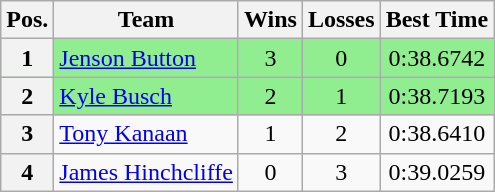<table class="wikitable">
<tr>
<th>Pos.</th>
<th>Team</th>
<th>Wins</th>
<th>Losses</th>
<th>Best Time</th>
</tr>
<tr style="background:lightgreen;">
<th>1</th>
<td> <a href='#'>Jenson Button</a></td>
<td style="text-align:center;">3</td>
<td style="text-align:center;">0</td>
<td style="text-align:center;">0:38.6742</td>
</tr>
<tr style="background:lightgreen;">
<th>2</th>
<td> <a href='#'>Kyle Busch</a></td>
<td style="text-align:center;">2</td>
<td style="text-align:center;">1</td>
<td style="text-align:center;">0:38.7193</td>
</tr>
<tr>
<th>3</th>
<td> <a href='#'>Tony Kanaan</a></td>
<td style="text-align:center;">1</td>
<td style="text-align:center;">2</td>
<td style="text-align:center;">0:38.6410</td>
</tr>
<tr>
<th>4</th>
<td> <a href='#'>James Hinchcliffe</a></td>
<td style="text-align:center;">0</td>
<td style="text-align:center;">3</td>
<td style="text-align:center;">0:39.0259</td>
</tr>
</table>
